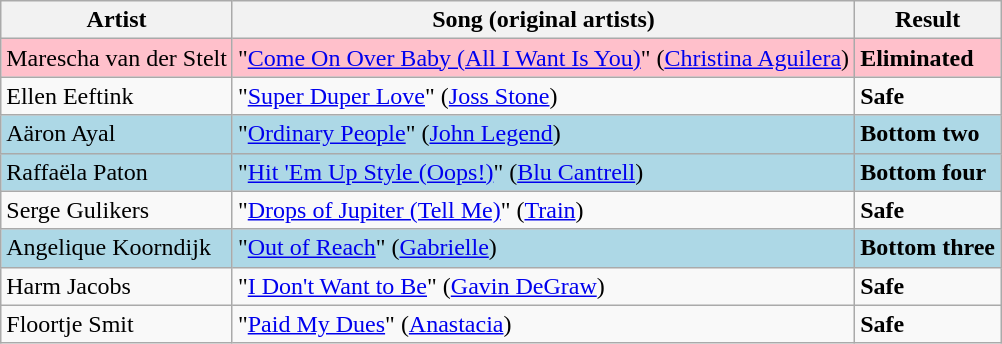<table class=wikitable>
<tr>
<th>Artist</th>
<th>Song (original artists)</th>
<th>Result</th>
</tr>
<tr style="background:pink;">
<td>Marescha van der Stelt</td>
<td>"<a href='#'>Come On Over Baby (All I Want Is You)</a>" (<a href='#'>Christina Aguilera</a>)</td>
<td><strong>Eliminated</strong></td>
</tr>
<tr>
<td>Ellen Eeftink</td>
<td>"<a href='#'>Super Duper Love</a>" (<a href='#'>Joss Stone</a>)</td>
<td><strong>Safe</strong></td>
</tr>
<tr style="background:lightblue;">
<td>Aäron Ayal</td>
<td>"<a href='#'>Ordinary People</a>" (<a href='#'>John Legend</a>)</td>
<td><strong>Bottom two</strong></td>
</tr>
<tr style="background:lightblue;">
<td>Raffaëla Paton</td>
<td>"<a href='#'>Hit 'Em Up Style (Oops!)</a>" (<a href='#'>Blu Cantrell</a>)</td>
<td><strong>Bottom four</strong></td>
</tr>
<tr>
<td>Serge Gulikers</td>
<td>"<a href='#'>Drops of Jupiter (Tell Me)</a>" (<a href='#'>Train</a>)</td>
<td><strong>Safe</strong></td>
</tr>
<tr style="background:lightblue;">
<td>Angelique Koorndijk</td>
<td>"<a href='#'>Out of Reach</a>" (<a href='#'>Gabrielle</a>)</td>
<td><strong>Bottom three</strong></td>
</tr>
<tr>
<td>Harm Jacobs</td>
<td>"<a href='#'>I Don't Want to Be</a>" (<a href='#'>Gavin DeGraw</a>)</td>
<td><strong>Safe</strong></td>
</tr>
<tr>
<td>Floortje Smit</td>
<td>"<a href='#'>Paid My Dues</a>" (<a href='#'>Anastacia</a>)</td>
<td><strong>Safe</strong></td>
</tr>
</table>
